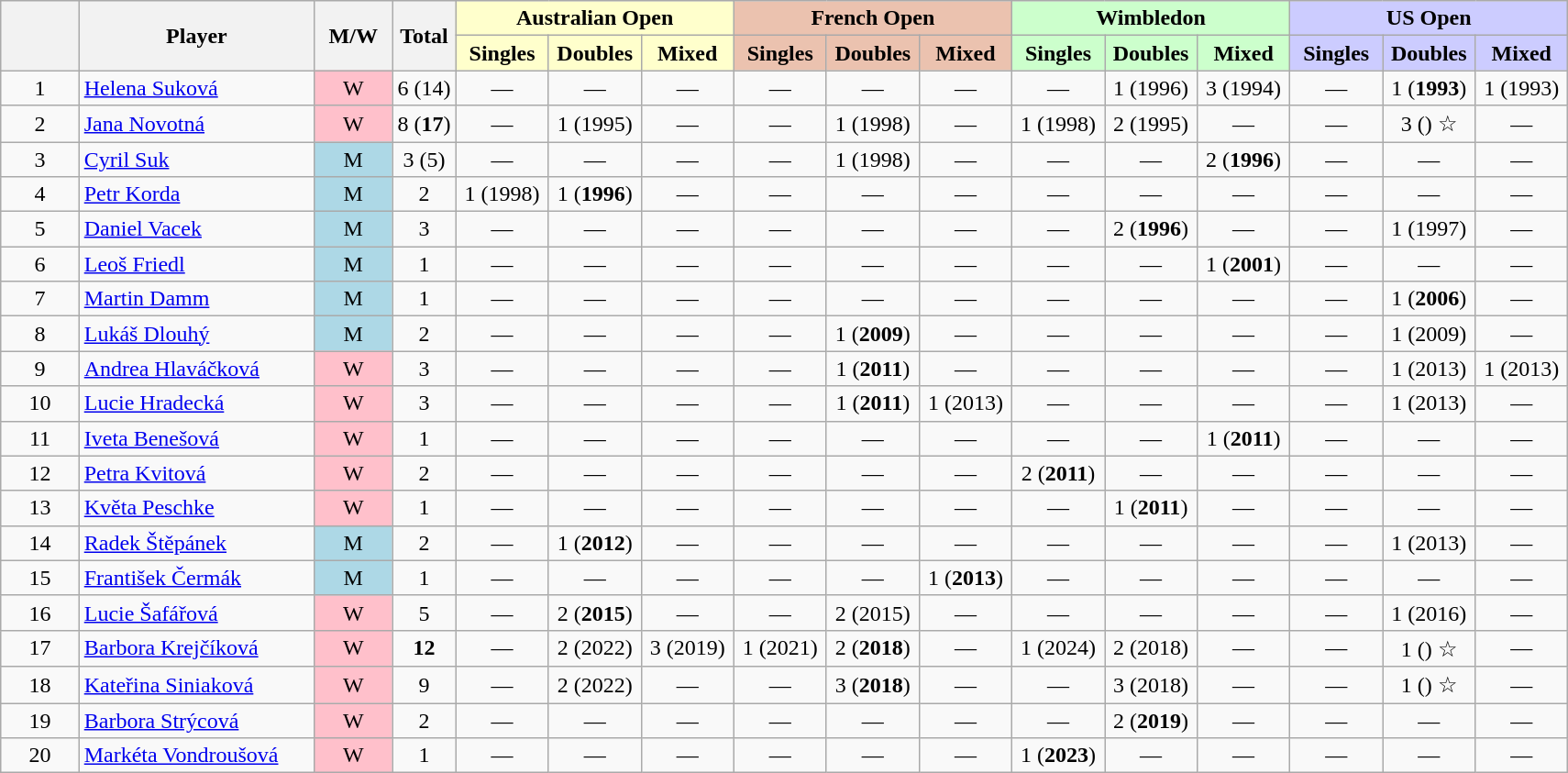<table class="wikitable mw-datatable sortable" style="text-align:center;">
<tr>
<th data-sort-type="number" width="5%" rowspan="2"></th>
<th width="15%" rowspan="2">Player</th>
<th width="5%"  rowspan="2">M/W</th>
<th rowspan="2">Total</th>
<th colspan="3" style="background:#ffc;">Australian Open</th>
<th colspan="3" style="background:#ebc2af;">French Open</th>
<th colspan="3" style="background:#cfc;">Wimbledon</th>
<th colspan="3" style="background:#ccf;">US Open</th>
</tr>
<tr>
<th style="background:#ffc; width:60px;">Singles</th>
<th style="background:#ffc; width:60px;">Doubles</th>
<th style="background:#ffc; width:60px;">Mixed</th>
<th style="background:#ebc2af; width:60px;">Singles</th>
<th style="background:#ebc2af; width:60px;">Doubles</th>
<th style="background:#ebc2af; width:60px;">Mixed</th>
<th style="background:#cfc; width:60px;">Singles</th>
<th style="background:#cfc; width:60px;">Doubles</th>
<th style="background:#cfc; width:60px;">Mixed</th>
<th style="background:#ccf; width:60px;">Singles</th>
<th style="background:#ccf; width:60px;">Doubles</th>
<th style="background:#ccf; width:60px;">Mixed</th>
</tr>
<tr>
<td>1</td>
<td style="text-align:left"><a href='#'>Helena Suková</a></td>
<td style="background:pink;">W</td>
<td>6 (14)</td>
<td>—</td>
<td>—</td>
<td>—</td>
<td>—</td>
<td>—</td>
<td>—</td>
<td>—</td>
<td>1 (1996)</td>
<td>3 (1994)</td>
<td>—</td>
<td>1 (<strong>1993</strong>)</td>
<td>1 (1993)</td>
</tr>
<tr>
<td>2</td>
<td style="text-align:left"><a href='#'>Jana Novotná</a></td>
<td style="background:pink;">W</td>
<td>8 (<strong>17</strong>)</td>
<td>—</td>
<td>1 (1995)</td>
<td>—</td>
<td>—</td>
<td>1 (1998)</td>
<td>—</td>
<td>1 (1998)</td>
<td>2 (1995)</td>
<td>—</td>
<td>—</td>
<td>3 () ☆</td>
<td>—</td>
</tr>
<tr>
<td>3</td>
<td style="text-align:left"><a href='#'>Cyril Suk</a></td>
<td style="background:lightblue;">M</td>
<td>3 (5)</td>
<td>—</td>
<td>—</td>
<td>—</td>
<td>—</td>
<td>1 (1998)</td>
<td>—</td>
<td>—</td>
<td>—</td>
<td>2 (<strong>1996</strong>)</td>
<td>—</td>
<td>—</td>
<td>—</td>
</tr>
<tr>
<td>4</td>
<td style="text-align:left"><a href='#'>Petr Korda</a></td>
<td style="background:lightblue;">M</td>
<td>2</td>
<td>1 (1998)</td>
<td>1 (<strong>1996</strong>)</td>
<td>—</td>
<td>—</td>
<td>—</td>
<td>—</td>
<td>—</td>
<td>—</td>
<td>—</td>
<td>—</td>
<td>—</td>
<td>—</td>
</tr>
<tr>
<td>5</td>
<td style="text-align:left"><a href='#'>Daniel Vacek</a></td>
<td style="background:lightblue;">M</td>
<td>3</td>
<td>—</td>
<td>—</td>
<td>—</td>
<td>—</td>
<td>—</td>
<td>—</td>
<td>—</td>
<td>2 (<strong>1996</strong>)</td>
<td>—</td>
<td>—</td>
<td>1 (1997)</td>
<td>—</td>
</tr>
<tr>
<td>6</td>
<td style="text-align:left"><a href='#'>Leoš Friedl</a></td>
<td style="background:lightblue;">M</td>
<td>1</td>
<td>—</td>
<td>—</td>
<td>—</td>
<td>—</td>
<td>—</td>
<td>—</td>
<td>—</td>
<td>—</td>
<td>1 (<strong>2001</strong>)</td>
<td>—</td>
<td>—</td>
<td>—</td>
</tr>
<tr>
<td>7</td>
<td style="text-align:left"><a href='#'>Martin Damm</a></td>
<td style="background:lightblue;">M</td>
<td>1</td>
<td>—</td>
<td>—</td>
<td>—</td>
<td>—</td>
<td>—</td>
<td>—</td>
<td>—</td>
<td>—</td>
<td>—</td>
<td>—</td>
<td>1 (<strong>2006</strong>)</td>
<td>—</td>
</tr>
<tr>
<td>8</td>
<td style="text-align:left"><a href='#'>Lukáš Dlouhý</a></td>
<td style="background:lightblue;">M</td>
<td>2</td>
<td>—</td>
<td>—</td>
<td>—</td>
<td>—</td>
<td>1 (<strong>2009</strong>)</td>
<td>—</td>
<td>—</td>
<td>—</td>
<td>—</td>
<td>—</td>
<td>1 (2009)</td>
<td>—</td>
</tr>
<tr>
<td>9</td>
<td style="text-align:left"><a href='#'>Andrea Hlaváčková</a></td>
<td style="background:pink;">W</td>
<td>3</td>
<td>—</td>
<td>—</td>
<td>—</td>
<td>—</td>
<td>1 (<strong>2011</strong>)</td>
<td>—</td>
<td>—</td>
<td>—</td>
<td>—</td>
<td>—</td>
<td>1 (2013)</td>
<td>1 (2013)</td>
</tr>
<tr>
<td>10</td>
<td style="text-align:left"><a href='#'>Lucie Hradecká</a></td>
<td style="background:pink;">W</td>
<td>3</td>
<td>—</td>
<td>—</td>
<td>—</td>
<td>—</td>
<td>1 (<strong>2011</strong>)</td>
<td>1 (2013)</td>
<td>—</td>
<td>—</td>
<td>—</td>
<td>—</td>
<td>1 (2013)</td>
<td>—</td>
</tr>
<tr>
<td>11</td>
<td style="text-align:left"><a href='#'>Iveta Benešová</a></td>
<td style="background:pink;">W</td>
<td>1</td>
<td>—</td>
<td>—</td>
<td>—</td>
<td>—</td>
<td>—</td>
<td>—</td>
<td>—</td>
<td>—</td>
<td>1 (<strong>2011</strong>)</td>
<td>—</td>
<td>—</td>
<td>—</td>
</tr>
<tr>
<td>12</td>
<td style="text-align:left"><a href='#'>Petra Kvitová</a></td>
<td style="background:pink;">W</td>
<td>2</td>
<td>—</td>
<td>—</td>
<td>—</td>
<td>—</td>
<td>—</td>
<td>—</td>
<td>2 (<strong>2011</strong>)</td>
<td>—</td>
<td>—</td>
<td>—</td>
<td>—</td>
<td>—</td>
</tr>
<tr>
<td>13</td>
<td style="text-align:left"><a href='#'>Květa Peschke</a></td>
<td style="background:pink;">W</td>
<td>1</td>
<td>—</td>
<td>—</td>
<td>—</td>
<td>—</td>
<td>—</td>
<td>—</td>
<td>—</td>
<td>1 (<strong>2011</strong>)</td>
<td>—</td>
<td>—</td>
<td>—</td>
<td>—</td>
</tr>
<tr>
<td>14</td>
<td style="text-align:left"><a href='#'>Radek Štěpánek</a></td>
<td style="background:lightblue;">M</td>
<td>2</td>
<td>—</td>
<td>1 (<strong>2012</strong>)</td>
<td>—</td>
<td>—</td>
<td>—</td>
<td>—</td>
<td>—</td>
<td>—</td>
<td>—</td>
<td>—</td>
<td>1 (2013)</td>
<td>—</td>
</tr>
<tr>
<td>15</td>
<td style="text-align:left"><a href='#'>František Čermák</a></td>
<td style="background:lightblue;">M</td>
<td>1</td>
<td>—</td>
<td>—</td>
<td>—</td>
<td>—</td>
<td>—</td>
<td>1 (<strong>2013</strong>)</td>
<td>—</td>
<td>—</td>
<td>—</td>
<td>—</td>
<td>—</td>
<td>—</td>
</tr>
<tr>
<td>16</td>
<td style="text-align:left"><a href='#'>Lucie Šafářová</a></td>
<td style="background:pink;">W</td>
<td>5</td>
<td>—</td>
<td>2 (<strong>2015</strong>)</td>
<td>—</td>
<td>—</td>
<td>2 (2015)</td>
<td>—</td>
<td>—</td>
<td>—</td>
<td>—</td>
<td>—</td>
<td>1 (2016)</td>
<td>—</td>
</tr>
<tr>
<td>17</td>
<td style="text-align:left"><a href='#'>Barbora Krejčíková</a></td>
<td style="background:pink;">W</td>
<td><strong>12</strong></td>
<td>—</td>
<td>2  (2022)</td>
<td>3 (2019)</td>
<td>1 (2021)</td>
<td>2 (<strong>2018</strong>)</td>
<td>—</td>
<td>1 (2024)</td>
<td>2 (2018)</td>
<td>—</td>
<td>—</td>
<td>1 () ☆</td>
<td>—</td>
</tr>
<tr>
<td>18</td>
<td style="text-align:left"><a href='#'>Kateřina Siniaková</a></td>
<td style="background:pink;">W</td>
<td>9</td>
<td>—</td>
<td>2  (2022)</td>
<td>—</td>
<td>—</td>
<td>3 (<strong>2018</strong>)</td>
<td>—</td>
<td>—</td>
<td>3 (2018)</td>
<td>—</td>
<td>—</td>
<td>1 () ☆</td>
<td>—</td>
</tr>
<tr>
<td>19</td>
<td style="text-align:left"><a href='#'>Barbora Strýcová</a></td>
<td style="background:pink;">W</td>
<td>2</td>
<td>—</td>
<td>—</td>
<td>—</td>
<td>—</td>
<td>—</td>
<td>—</td>
<td>—</td>
<td>2 (<strong>2019</strong>)</td>
<td>—</td>
<td>—</td>
<td>—</td>
<td>—</td>
</tr>
<tr>
<td>20</td>
<td style="text-align:left"><a href='#'>Markéta Vondroušová</a></td>
<td style="background:pink;">W</td>
<td>1</td>
<td>—</td>
<td>—</td>
<td>—</td>
<td>—</td>
<td>—</td>
<td>—</td>
<td>1 (<strong>2023</strong>)</td>
<td>—</td>
<td>—</td>
<td>—</td>
<td>—</td>
<td>—</td>
</tr>
</table>
